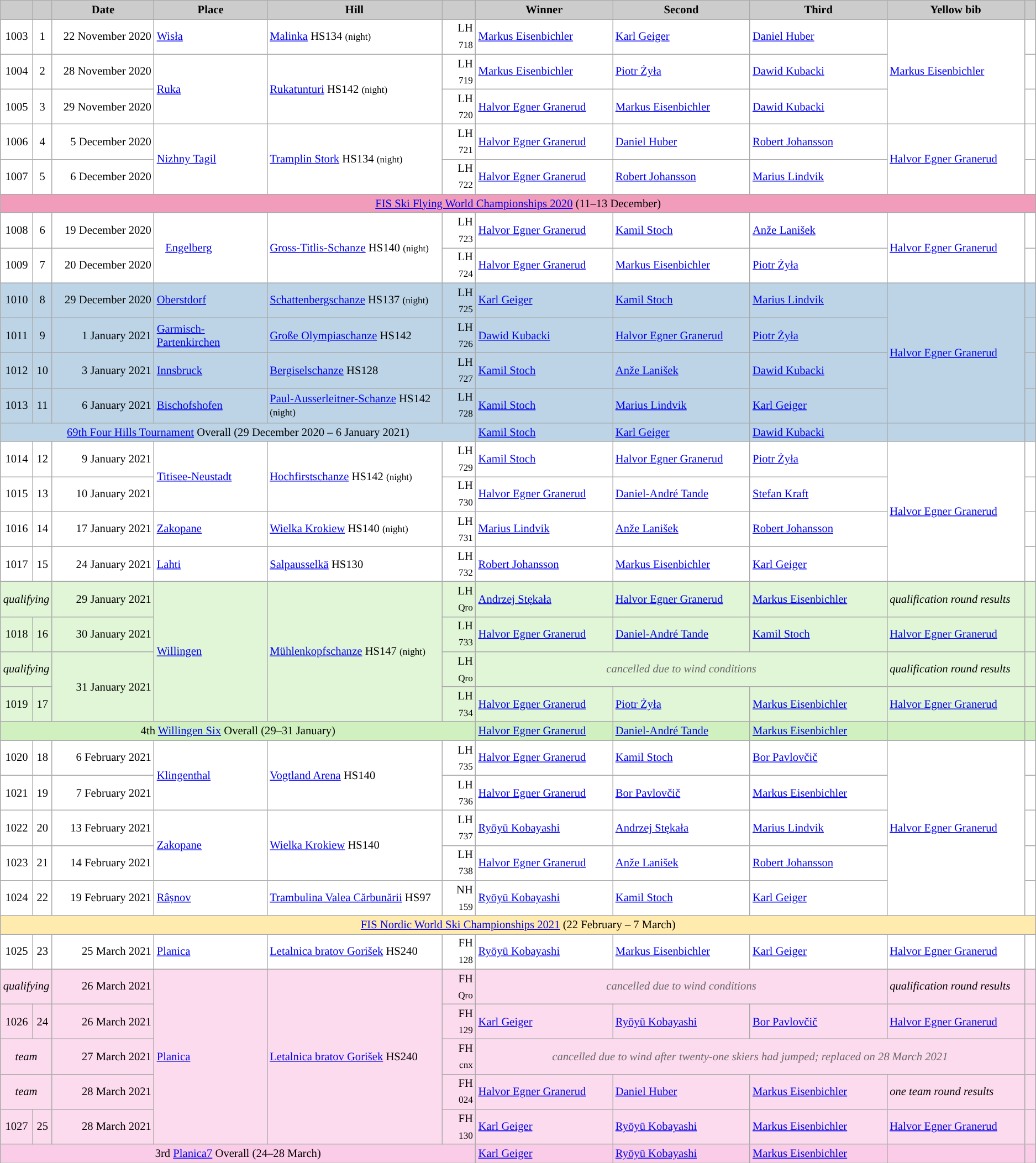<table class="wikitable plainrowheaders" style="background:#fff; font-size:86%; line-height:16px; border:grey solid 1px; border-collapse:collapse;">
<tr>
<th scope="col" style="background:#ccc; width=30 px;"></th>
<th scope="col" style="background:#ccc; width=45 px;"></th>
<th scope="col" style="background:#ccc; width:140px;">Date</th>
<th scope="col" style="background:#ccc; width:150px;">Place</th>
<th scope="col" style="background:#ccc; width:240px;">Hill</th>
<th scope="col" style="background:#ccc; width:40px;"></th>
<th scope="col" style="background:#ccc; width:195px;">Winner</th>
<th scope="col" style="background:#ccc; width:195px;">Second</th>
<th scope="col" style="background:#ccc; width:195px;">Third</th>
<th scope="col" style="background:#ccc; width:195px;">Yellow bib</th>
<th scope="col" style="background:#ccc; width:10px;"></th>
</tr>
<tr>
<td align="center">1003</td>
<td align="center">1</td>
<td align="right">22 November 2020</td>
<td> <a href='#'>Wisła</a></td>
<td><a href='#'>Malinka</a> HS134 <small>(night)</small></td>
<td align="right">LH <sub>718</sub></td>
<td> <a href='#'>Markus Eisenbichler</a></td>
<td> <a href='#'>Karl Geiger</a></td>
<td> <a href='#'>Daniel Huber</a></td>
<td rowspan="3"> <a href='#'>Markus Eisenbichler</a></td>
<td></td>
</tr>
<tr>
<td align="center">1004</td>
<td align="center">2</td>
<td align="right">28 November 2020</td>
<td rowspan="2"> <a href='#'>Ruka</a></td>
<td rowspan="2"><a href='#'>Rukatunturi</a> HS142 <small>(night)</small></td>
<td align="right">LH <sub>719</sub></td>
<td> <a href='#'>Markus Eisenbichler</a></td>
<td> <a href='#'>Piotr Żyła</a></td>
<td> <a href='#'>Dawid Kubacki</a></td>
<td></td>
</tr>
<tr>
<td align="center">1005</td>
<td align="center">3</td>
<td align="right">29 November 2020</td>
<td align="right">LH <sub>720</sub></td>
<td> <a href='#'>Halvor Egner Granerud</a></td>
<td> <a href='#'>Markus Eisenbichler</a></td>
<td> <a href='#'>Dawid Kubacki</a></td>
<td></td>
</tr>
<tr>
<td align="center">1006</td>
<td align="center">4</td>
<td align="right">5 December 2020</td>
<td rowspan="2"> <a href='#'>Nizhny Tagil</a></td>
<td rowspan="2"><a href='#'>Tramplin Stork</a> HS134 <small>(night)</small></td>
<td align="right">LH <sub>721</sub></td>
<td> <a href='#'>Halvor Egner Granerud</a></td>
<td> <a href='#'>Daniel Huber</a></td>
<td> <a href='#'>Robert Johansson</a></td>
<td rowspan=2> <a href='#'>Halvor Egner Granerud</a></td>
<td></td>
</tr>
<tr>
<td align="center">1007</td>
<td align="center">5</td>
<td align="right">6 December 2020</td>
<td align="right">LH <sub>722</sub></td>
<td> <a href='#'>Halvor Egner Granerud</a></td>
<td> <a href='#'>Robert Johansson</a></td>
<td> <a href='#'>Marius Lindvik</a></td>
<td></td>
</tr>
<tr style="background:#F19CBB">
<td colspan="11" align="center"><a href='#'>FIS Ski Flying World Championships 2020</a> (11–13 December)</td>
</tr>
<tr>
<td align="center">1008</td>
<td align="center">6</td>
<td align="right">19 December 2020</td>
<td rowspan="2">   <a href='#'>Engelberg</a></td>
<td rowspan="2"><a href='#'>Gross-Titlis-Schanze</a> HS140 <small>(night)</small></td>
<td align="right">LH <sub>723</sub></td>
<td> <a href='#'>Halvor Egner Granerud</a></td>
<td> <a href='#'>Kamil Stoch</a></td>
<td> <a href='#'>Anže Lanišek</a></td>
<td rowspan="2"> <a href='#'>Halvor Egner Granerud</a></td>
<td></td>
</tr>
<tr>
<td align="center">1009</td>
<td align="center">7</td>
<td align="right">20 December 2020</td>
<td align="right">LH <sub>724</sub></td>
<td> <a href='#'>Halvor Egner Granerud</a></td>
<td> <a href='#'>Markus Eisenbichler</a></td>
<td> <a href='#'>Piotr Żyła</a></td>
<td></td>
</tr>
<tr bgcolor="#BCD4E6">
<td align="center">1010</td>
<td align="center">8</td>
<td align="right">29 December 2020</td>
<td> <a href='#'>Oberstdorf</a></td>
<td><a href='#'>Schattenbergschanze</a> HS137 <small>(night)</small></td>
<td align="right">LH <sub>725</sub></td>
<td> <a href='#'>Karl Geiger</a></td>
<td> <a href='#'>Kamil Stoch</a></td>
<td> <a href='#'>Marius Lindvik</a></td>
<td rowspan="4"> <a href='#'>Halvor Egner Granerud</a></td>
<td></td>
</tr>
<tr bgcolor="#BCD4E6">
<td align="center">1011</td>
<td align="center">9</td>
<td align="right">1 January 2021</td>
<td> <a href='#'>Garmisch-Partenkirchen</a></td>
<td><a href='#'>Große Olympiaschanze</a> HS142</td>
<td align="right">LH <sub>726</sub></td>
<td> <a href='#'>Dawid Kubacki</a></td>
<td> <a href='#'>Halvor Egner Granerud</a></td>
<td> <a href='#'>Piotr Żyła</a></td>
<td></td>
</tr>
<tr bgcolor="#BCD4E6">
<td align="center">1012</td>
<td align="center">10</td>
<td align="right">3 January 2021</td>
<td> <a href='#'>Innsbruck</a></td>
<td><a href='#'>Bergiselschanze</a> HS128</td>
<td align="right">LH <sub>727</sub></td>
<td> <a href='#'>Kamil Stoch</a></td>
<td> <a href='#'>Anže Lanišek</a></td>
<td> <a href='#'>Dawid Kubacki</a></td>
<td></td>
</tr>
<tr bgcolor="#BCD4E6">
<td align="center">1013</td>
<td align="center">11</td>
<td align="right">6 January 2021</td>
<td> <a href='#'>Bischofshofen</a></td>
<td><a href='#'>Paul-Ausserleitner-Schanze</a> HS142 <small>(night)</small></td>
<td align="right">LH <sub>728</sub></td>
<td> <a href='#'>Kamil Stoch</a></td>
<td> <a href='#'>Marius Lindvik</a></td>
<td> <a href='#'>Karl Geiger</a></td>
<td></td>
</tr>
<tr bgcolor="#BCD4E6">
<td colspan="6" align="center"><a href='#'>69th Four Hills Tournament</a> Overall (29 December 2020 – 6 January 2021)</td>
<td> <a href='#'>Kamil Stoch</a></td>
<td> <a href='#'>Karl Geiger</a></td>
<td> <a href='#'>Dawid Kubacki</a></td>
<td></td>
<td></td>
</tr>
<tr>
<td align="center">1014</td>
<td align="center">12</td>
<td align="right">9 January 2021</td>
<td rowspan="2"> <a href='#'>Titisee-Neustadt</a></td>
<td rowspan="2"><a href='#'>Hochfirstschanze</a> HS142 <small>(night)</small></td>
<td align="right">LH <sub>729</sub></td>
<td> <a href='#'>Kamil Stoch</a></td>
<td> <a href='#'>Halvor Egner Granerud</a></td>
<td> <a href='#'>Piotr Żyła</a></td>
<td rowspan="4"> <a href='#'>Halvor Egner Granerud</a></td>
<td></td>
</tr>
<tr>
<td align="center">1015</td>
<td align="center">13</td>
<td align="right">10 January 2021</td>
<td align="right">LH <sub>730</sub></td>
<td> <a href='#'>Halvor Egner Granerud</a></td>
<td> <a href='#'>Daniel-André Tande</a></td>
<td> <a href='#'>Stefan Kraft</a></td>
<td></td>
</tr>
<tr>
<td align="center">1016</td>
<td align="center">14</td>
<td align="right">17 January 2021</td>
<td> <a href='#'>Zakopane</a></td>
<td><a href='#'>Wielka Krokiew</a> HS140 <small>(night)</small></td>
<td align="right">LH <sub>731</sub></td>
<td> <a href='#'>Marius Lindvik</a></td>
<td> <a href='#'>Anže Lanišek</a></td>
<td> <a href='#'>Robert Johansson</a></td>
<td></td>
</tr>
<tr>
<td align="center">1017</td>
<td align="center">15</td>
<td align="right">24 January 2021</td>
<td> <a href='#'>Lahti</a></td>
<td><a href='#'>Salpausselkä</a> HS130</td>
<td align="right">LH <sub>732</sub></td>
<td> <a href='#'>Robert Johansson</a></td>
<td> <a href='#'>Markus Eisenbichler</a></td>
<td> <a href='#'>Karl Geiger</a></td>
<td></td>
</tr>
<tr bgcolor="#E1F5D7">
<td colspan="2" align="center"><em>qualifying </em></td>
<td align="right">29 January 2021</td>
<td rowspan="4"> <a href='#'>Willingen</a></td>
<td rowspan="4"><a href='#'>Mühlenkopfschanze</a> HS147 <small>(night)</small></td>
<td align="right">LH <sub>Qro</sub></td>
<td> <a href='#'>Andrzej Stękała</a></td>
<td> <a href='#'>Halvor Egner Granerud</a></td>
<td> <a href='#'>Markus Eisenbichler</a></td>
<td><em>qualification round results</em></td>
<td></td>
</tr>
<tr bgcolor="#E1F5D7">
<td align="center">1018</td>
<td align="center">16</td>
<td align="right">30 January 2021</td>
<td align="right">LH <sub>733</sub></td>
<td> <a href='#'>Halvor Egner Granerud</a></td>
<td> <a href='#'>Daniel-André Tande</a></td>
<td> <a href='#'>Kamil Stoch</a></td>
<td> <a href='#'>Halvor Egner Granerud</a></td>
<td></td>
</tr>
<tr bgcolor="#E1F5D7">
<td colspan="2" align="center"><em>qualifying </em></td>
<td rowspan="2" align="right"><small></small>31 January 2021</td>
<td align="right">LH <sub>Qro</sub></td>
<td colspan="3" align=center style=color:#696969><em>cancelled due to wind conditions</em></td>
<td><em>qualification round results</em></td>
<td></td>
</tr>
<tr bgcolor="#E1F5D7">
<td align="center">1019</td>
<td align="center">17</td>
<td align="right">LH <sub>734</sub></td>
<td> <a href='#'>Halvor Egner Granerud</a></td>
<td> <a href='#'>Piotr Żyła</a></td>
<td> <a href='#'>Markus Eisenbichler</a></td>
<td> <a href='#'>Halvor Egner Granerud</a></td>
<td></td>
</tr>
<tr bgcolor="#D0F0C0">
<td colspan="6" align="center">4th <a href='#'>Willingen Six</a> Overall (29–31 January)</td>
<td> <a href='#'>Halvor Egner Granerud</a></td>
<td> <a href='#'>Daniel-André Tande</a></td>
<td> <a href='#'>Markus Eisenbichler</a></td>
<td></td>
<td></td>
</tr>
<tr>
<td align="center">1020</td>
<td align="center">18</td>
<td align="right"><small></small>6 February 2021</td>
<td rowspan="2"> <a href='#'>Klingenthal</a></td>
<td rowspan="2"><a href='#'>Vogtland Arena</a> HS140</td>
<td align="right">LH <sub>735</sub></td>
<td> <a href='#'>Halvor Egner Granerud</a></td>
<td> <a href='#'>Kamil Stoch</a></td>
<td> <a href='#'>Bor Pavlovčič</a></td>
<td rowspan="5"> <a href='#'>Halvor Egner Granerud</a></td>
<td></td>
</tr>
<tr>
<td align="center">1021</td>
<td align="center">19</td>
<td align="right"><small></small>7 February 2021</td>
<td align="right">LH <sub>736</sub></td>
<td> <a href='#'>Halvor Egner Granerud</a></td>
<td> <a href='#'>Bor Pavlovčič</a></td>
<td> <a href='#'>Markus Eisenbichler</a></td>
<td></td>
</tr>
<tr>
<td align="center">1022</td>
<td align="center">20</td>
<td align="right"><small></small>13 February 2021</td>
<td rowspan="2"> <a href='#'>Zakopane</a></td>
<td rowspan="2"><a href='#'>Wielka Krokiew</a> HS140</td>
<td align="right">LH <sub>737</sub></td>
<td> <a href='#'>Ryōyū Kobayashi</a></td>
<td> <a href='#'>Andrzej Stękała</a></td>
<td> <a href='#'>Marius Lindvik</a></td>
<td></td>
</tr>
<tr>
<td align="center">1023</td>
<td align="center">21</td>
<td align="right"><small></small>14 February 2021</td>
<td align="right">LH <sub>738</sub></td>
<td> <a href='#'>Halvor Egner Granerud</a></td>
<td> <a href='#'>Anže Lanišek</a></td>
<td> <a href='#'>Robert Johansson</a></td>
<td></td>
</tr>
<tr>
<td align="center">1024</td>
<td align="center">22</td>
<td align="right">19 February 2021</td>
<td> <a href='#'>Râșnov</a></td>
<td><a href='#'>Trambulina Valea Cărbunării</a> HS97</td>
<td align="right">NH <sub>159</sub></td>
<td> <a href='#'>Ryōyū Kobayashi</a></td>
<td> <a href='#'>Kamil Stoch</a></td>
<td> <a href='#'>Karl Geiger</a></td>
<td></td>
</tr>
<tr style="background:#FFEBAD">
<td colspan=11 align=center><a href='#'>FIS Nordic World Ski Championships 2021</a> (22 February – 7 March)</td>
</tr>
<tr>
<td align="center">1025</td>
<td align="center">23</td>
<td align="right"><small></small> 25 March 2021</td>
<td> <a href='#'>Planica</a></td>
<td><a href='#'>Letalnica bratov Gorišek</a> HS240</td>
<td align="right">FH <sub>128</sub></td>
<td> <a href='#'>Ryōyū Kobayashi</a></td>
<td> <a href='#'>Markus Eisenbichler</a></td>
<td> <a href='#'>Karl Geiger</a></td>
<td> <a href='#'>Halvor Egner Granerud</a></td>
<td></td>
</tr>
<tr bgcolor=#fcdbee>
<td colspan=2 align=center><em>qualifying</em></td>
<td align="right">26 March 2021</td>
<td rowspan="5"> <a href='#'>Planica</a></td>
<td rowspan="5"><a href='#'>Letalnica bratov Gorišek</a> HS240</td>
<td align=right>FH <sub>Qro</sub></td>
<td colspan="3" align=center style=color:#696969><em>cancelled due to wind conditions</em></td>
<td><em>qualification round results</em></td>
<td></td>
</tr>
<tr bgcolor="#fcdbee">
<td align="center">1026</td>
<td align="center">24</td>
<td align="right"><small></small>26 March 2021</td>
<td align="right">FH <sub>129</sub></td>
<td> <a href='#'>Karl Geiger</a></td>
<td> <a href='#'>Ryōyū Kobayashi</a></td>
<td> <a href='#'>Bor Pavlovčič</a></td>
<td> <a href='#'>Halvor Egner Granerud</a></td>
<td></td>
</tr>
<tr bgcolor="#fcdbee">
<td colspan="2" align="center"><em>team</em></td>
<td align="right">27 March 2021</td>
<td align="right">FH <sub>cnx</sub></td>
<td colspan="4" align=center style=color:#696969><em>cancelled due to wind after twenty-one skiers had jumped; replaced on 28 March 2021</em></td>
<td></td>
</tr>
<tr bgcolor="#fcdbee">
<td colspan="2" align="center"><em>team</em></td>
<td align="right"><small></small>28 March 2021</td>
<td align="right">FH <sub>024</sub></td>
<td> <a href='#'>Halvor Egner Granerud</a></td>
<td> <a href='#'>Daniel Huber</a></td>
<td> <a href='#'>Markus Eisenbichler</a></td>
<td><em>one team round results</em></td>
<td></td>
</tr>
<tr bgcolor="#fcdbee">
<td align="center">1027</td>
<td align="center">25</td>
<td align="right">28 March 2021</td>
<td align="right">FH <sub>130</sub></td>
<td> <a href='#'>Karl Geiger</a></td>
<td> <a href='#'>Ryōyū Kobayashi</a></td>
<td> <a href='#'>Markus Eisenbichler</a></td>
<td> <a href='#'>Halvor Egner Granerud</a></td>
<td></td>
</tr>
<tr bgcolor="#FBCCE7">
<td colspan="6" align="center">3rd <a href='#'>Planica7</a> Overall (24–28 March)</td>
<td> <a href='#'>Karl Geiger</a></td>
<td> <a href='#'>Ryōyū Kobayashi</a></td>
<td> <a href='#'>Markus Eisenbichler</a></td>
<td></td>
<td></td>
</tr>
</table>
